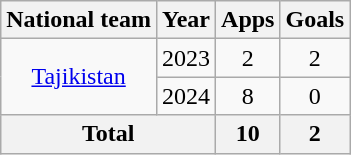<table class="wikitable" style="text-align:center">
<tr>
<th>National team</th>
<th>Year</th>
<th>Apps</th>
<th>Goals</th>
</tr>
<tr>
<td rowspan="2"><a href='#'>Tajikistan</a></td>
<td>2023</td>
<td>2</td>
<td>2</td>
</tr>
<tr>
<td>2024</td>
<td>8</td>
<td>0</td>
</tr>
<tr>
<th colspan="2">Total</th>
<th>10</th>
<th>2</th>
</tr>
</table>
